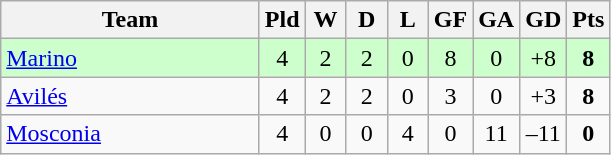<table class="wikitable" style="text-align: center;">
<tr>
<th width=165>Team</th>
<th width=20>Pld</th>
<th width=20>W</th>
<th width=20>D</th>
<th width=20>L</th>
<th width=20>GF</th>
<th width=20>GA</th>
<th width=20>GD</th>
<th width=20>Pts</th>
</tr>
<tr bgcolor=#ccffcc>
<td align=left><a href='#'>Marino</a></td>
<td>4</td>
<td>2</td>
<td>2</td>
<td>0</td>
<td>8</td>
<td>0</td>
<td>+8</td>
<td><strong>8</strong></td>
</tr>
<tr>
<td align=left><a href='#'>Avilés</a></td>
<td>4</td>
<td>2</td>
<td>2</td>
<td>0</td>
<td>3</td>
<td>0</td>
<td>+3</td>
<td><strong>8</strong></td>
</tr>
<tr>
<td align=left><a href='#'>Mosconia</a></td>
<td>4</td>
<td>0</td>
<td>0</td>
<td>4</td>
<td>0</td>
<td>11</td>
<td>–11</td>
<td><strong>0</strong></td>
</tr>
</table>
